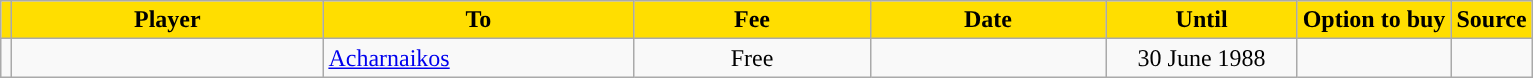<table class="wikitable sortable">
<tr>
<th style="background:#FFDE00"></th>
<th width=200 style="background:#FFDE00">Player</th>
<th width=200 style="background:#FFDE00">To</th>
<th width=150 style="background:#FFDE00">Fee</th>
<th width=150 style="background:#FFDE00">Date</th>
<th width=120 style="background:#FFDE00">Until</th>
<th style="background:#FFDE00">Option to buy</th>
<th style="background:#FFDE00">Source</th>
</tr>
<tr>
<td align=center></td>
<td></td>
<td> <a href='#'>Acharnaikos</a></td>
<td align=center>Free</td>
<td align=center></td>
<td align=center>30 June 1988</td>
<td align=center></td>
<td align=center></td>
</tr>
</table>
